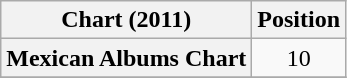<table class="wikitable sortable plainrowheaders">
<tr>
<th scope="col">Chart (2011)</th>
<th scope="col">Position</th>
</tr>
<tr>
<th scope="row">Mexican Albums Chart</th>
<td style="text-align: center;">10</td>
</tr>
<tr>
</tr>
</table>
